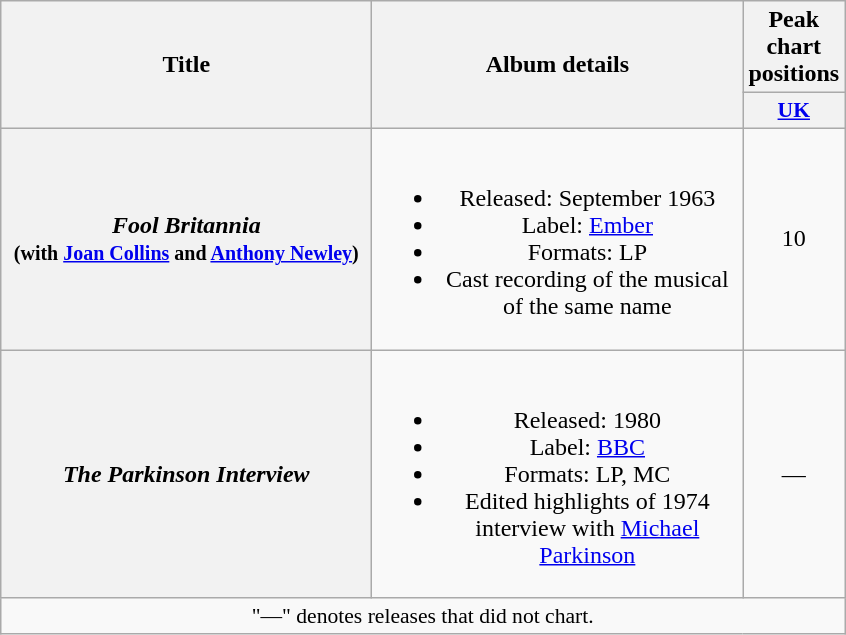<table class="wikitable plainrowheaders" style="text-align:center;">
<tr>
<th rowspan="2" scope="col" style="width:15em;">Title</th>
<th rowspan="2" scope="col" style="width:15em;">Album details</th>
<th>Peak chart positions</th>
</tr>
<tr>
<th scope="col" style="width:2em;font-size:90%;"><a href='#'>UK</a><br></th>
</tr>
<tr>
<th scope="row"><em>Fool Britannia</em><br><small>(with <a href='#'>Joan Collins</a> and <a href='#'>Anthony Newley</a>)</small></th>
<td><br><ul><li>Released: September 1963</li><li>Label: <a href='#'>Ember</a></li><li>Formats: LP</li><li>Cast recording of the musical of the same name</li></ul></td>
<td>10</td>
</tr>
<tr>
<th scope="row"><em>The Parkinson Interview</em></th>
<td><br><ul><li>Released: 1980</li><li>Label: <a href='#'>BBC</a></li><li>Formats: LP, MC</li><li>Edited highlights of 1974 interview with <a href='#'>Michael Parkinson</a></li></ul></td>
<td>—</td>
</tr>
<tr>
<td colspan="3" style="font-size:90%">"—" denotes releases that did not chart.</td>
</tr>
</table>
